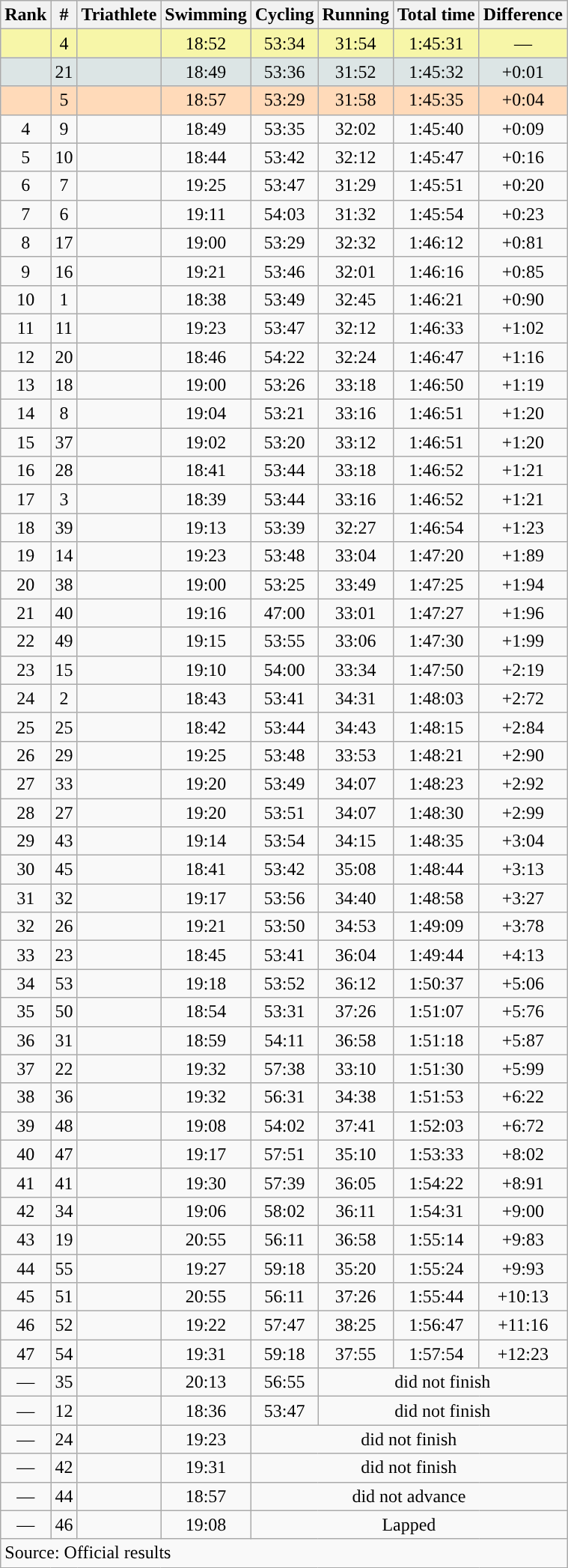<table class="wikitable sortable" style="text-align:center">
<tr>
<th data-sort-type="number">Rank</th>
<th>#</th>
<th>Triathlete</th>
<th>Swimming</th>
<th>Cycling</th>
<th>Running</th>
<th>Total time</th>
<th>Difference</th>
</tr>
<tr style="background:#F7F6A8;”">
<td></td>
<td>4</td>
<td align=left></td>
<td>18:52</td>
<td>53:34</td>
<td>31:54</td>
<td>1:45:31</td>
<td>—</td>
</tr>
<tr style="background:#DCE5E5;”">
<td></td>
<td>21</td>
<td align=left></td>
<td>18:49</td>
<td>53:36</td>
<td>31:52</td>
<td>1:45:32</td>
<td>+0:01</td>
</tr>
<tr style="background:#FFDAB9;">
<td></td>
<td>5</td>
<td align=left></td>
<td>18:57</td>
<td>53:29</td>
<td>31:58</td>
<td>1:45:35</td>
<td>+0:04</td>
</tr>
<tr>
<td>4</td>
<td>9</td>
<td align=left></td>
<td>18:49</td>
<td>53:35</td>
<td>32:02</td>
<td>1:45:40</td>
<td>+0:09</td>
</tr>
<tr>
<td>5</td>
<td>10</td>
<td align=left></td>
<td>18:44</td>
<td>53:42</td>
<td>32:12</td>
<td>1:45:47</td>
<td>+0:16</td>
</tr>
<tr>
<td>6</td>
<td>7</td>
<td align=left></td>
<td>19:25</td>
<td>53:47</td>
<td>31:29</td>
<td>1:45:51</td>
<td>+0:20</td>
</tr>
<tr>
<td>7</td>
<td>6</td>
<td align=left></td>
<td>19:11</td>
<td>54:03</td>
<td>31:32</td>
<td>1:45:54</td>
<td>+0:23</td>
</tr>
<tr>
<td>8</td>
<td>17</td>
<td align=left></td>
<td>19:00</td>
<td>53:29</td>
<td>32:32</td>
<td>1:46:12</td>
<td>+0:81</td>
</tr>
<tr>
<td>9</td>
<td>16</td>
<td align=left></td>
<td>19:21</td>
<td>53:46</td>
<td>32:01</td>
<td>1:46:16</td>
<td>+0:85</td>
</tr>
<tr>
<td>10</td>
<td>1</td>
<td align=left></td>
<td>18:38</td>
<td>53:49</td>
<td>32:45</td>
<td>1:46:21</td>
<td>+0:90</td>
</tr>
<tr>
<td>11</td>
<td>11</td>
<td align=left></td>
<td>19:23</td>
<td>53:47</td>
<td>32:12</td>
<td>1:46:33</td>
<td>+1:02</td>
</tr>
<tr>
<td>12</td>
<td>20</td>
<td align=left></td>
<td>18:46</td>
<td>54:22</td>
<td>32:24</td>
<td>1:46:47</td>
<td>+1:16</td>
</tr>
<tr>
<td>13</td>
<td>18</td>
<td align=left></td>
<td>19:00</td>
<td>53:26</td>
<td>33:18</td>
<td>1:46:50</td>
<td>+1:19</td>
</tr>
<tr>
<td>14</td>
<td>8</td>
<td align=left></td>
<td>19:04</td>
<td>53:21</td>
<td>33:16</td>
<td>1:46:51</td>
<td>+1:20</td>
</tr>
<tr>
<td>15</td>
<td>37</td>
<td align=left></td>
<td>19:02</td>
<td>53:20</td>
<td>33:12</td>
<td>1:46:51</td>
<td>+1:20</td>
</tr>
<tr>
<td>16</td>
<td>28</td>
<td align=left></td>
<td>18:41</td>
<td>53:44</td>
<td>33:18</td>
<td>1:46:52</td>
<td>+1:21</td>
</tr>
<tr>
<td>17</td>
<td>3</td>
<td align=left></td>
<td>18:39</td>
<td>53:44</td>
<td>33:16</td>
<td>1:46:52</td>
<td>+1:21</td>
</tr>
<tr>
<td>18</td>
<td>39</td>
<td align=left></td>
<td>19:13</td>
<td>53:39</td>
<td>32:27</td>
<td>1:46:54</td>
<td>+1:23</td>
</tr>
<tr>
<td>19</td>
<td>14</td>
<td align=left></td>
<td>19:23</td>
<td>53:48</td>
<td>33:04</td>
<td>1:47:20</td>
<td>+1:89</td>
</tr>
<tr>
<td>20</td>
<td>38</td>
<td align=left></td>
<td>19:00</td>
<td>53:25</td>
<td>33:49</td>
<td>1:47:25</td>
<td>+1:94</td>
</tr>
<tr>
<td>21</td>
<td>40</td>
<td align=left></td>
<td>19:16</td>
<td>47:00</td>
<td>33:01</td>
<td>1:47:27</td>
<td>+1:96</td>
</tr>
<tr>
<td>22</td>
<td>49</td>
<td align=left></td>
<td>19:15</td>
<td>53:55</td>
<td>33:06</td>
<td>1:47:30</td>
<td>+1:99</td>
</tr>
<tr>
<td>23</td>
<td>15</td>
<td align=left></td>
<td>19:10</td>
<td>54:00</td>
<td>33:34</td>
<td>1:47:50</td>
<td>+2:19</td>
</tr>
<tr>
<td>24</td>
<td>2</td>
<td align=left></td>
<td>18:43</td>
<td>53:41</td>
<td>34:31</td>
<td>1:48:03</td>
<td>+2:72</td>
</tr>
<tr>
<td>25</td>
<td>25</td>
<td align=left></td>
<td>18:42</td>
<td>53:44</td>
<td>34:43</td>
<td>1:48:15</td>
<td>+2:84</td>
</tr>
<tr>
<td>26</td>
<td>29</td>
<td align=left></td>
<td>19:25</td>
<td>53:48</td>
<td>33:53</td>
<td>1:48:21</td>
<td>+2:90</td>
</tr>
<tr>
<td>27</td>
<td>33</td>
<td align=left></td>
<td>19:20</td>
<td>53:49</td>
<td>34:07</td>
<td>1:48:23</td>
<td>+2:92</td>
</tr>
<tr>
<td>28</td>
<td>27</td>
<td align=left></td>
<td>19:20</td>
<td>53:51</td>
<td>34:07</td>
<td>1:48:30</td>
<td>+2:99</td>
</tr>
<tr>
<td>29</td>
<td>43</td>
<td align=left></td>
<td>19:14</td>
<td>53:54</td>
<td>34:15</td>
<td>1:48:35</td>
<td>+3:04</td>
</tr>
<tr>
<td>30</td>
<td>45</td>
<td align=left></td>
<td>18:41</td>
<td>53:42</td>
<td>35:08</td>
<td>1:48:44</td>
<td>+3:13</td>
</tr>
<tr>
<td>31</td>
<td>32</td>
<td align=left></td>
<td>19:17</td>
<td>53:56</td>
<td>34:40</td>
<td>1:48:58</td>
<td>+3:27</td>
</tr>
<tr>
<td>32</td>
<td>26</td>
<td align=left></td>
<td>19:21</td>
<td>53:50</td>
<td>34:53</td>
<td>1:49:09</td>
<td>+3:78</td>
</tr>
<tr>
<td>33</td>
<td>23</td>
<td align=left></td>
<td>18:45</td>
<td>53:41</td>
<td>36:04</td>
<td>1:49:44</td>
<td>+4:13</td>
</tr>
<tr>
<td>34</td>
<td>53</td>
<td align=left></td>
<td>19:18</td>
<td>53:52</td>
<td>36:12</td>
<td>1:50:37</td>
<td>+5:06</td>
</tr>
<tr>
<td>35</td>
<td>50</td>
<td align=left></td>
<td>18:54</td>
<td>53:31</td>
<td>37:26</td>
<td>1:51:07</td>
<td>+5:76</td>
</tr>
<tr>
<td>36</td>
<td>31</td>
<td align=left></td>
<td>18:59</td>
<td>54:11</td>
<td>36:58</td>
<td>1:51:18</td>
<td>+5:87</td>
</tr>
<tr>
<td>37</td>
<td>22</td>
<td align=left></td>
<td>19:32</td>
<td>57:38</td>
<td>33:10</td>
<td>1:51:30</td>
<td>+5:99</td>
</tr>
<tr>
<td>38</td>
<td>36</td>
<td align=left></td>
<td>19:32</td>
<td>56:31</td>
<td>34:38</td>
<td>1:51:53</td>
<td>+6:22</td>
</tr>
<tr>
<td>39</td>
<td>48</td>
<td align=left></td>
<td>19:08</td>
<td>54:02</td>
<td>37:41</td>
<td>1:52:03</td>
<td>+6:72</td>
</tr>
<tr>
<td>40</td>
<td>47</td>
<td align=left></td>
<td>19:17</td>
<td>57:51</td>
<td>35:10</td>
<td>1:53:33</td>
<td>+8:02</td>
</tr>
<tr>
<td>41</td>
<td>41</td>
<td align=left></td>
<td>19:30</td>
<td>57:39</td>
<td>36:05</td>
<td>1:54:22</td>
<td>+8:91</td>
</tr>
<tr>
<td>42</td>
<td>34</td>
<td align=left></td>
<td>19:06</td>
<td>58:02</td>
<td>36:11</td>
<td>1:54:31</td>
<td>+9:00</td>
</tr>
<tr>
<td>43</td>
<td>19</td>
<td align=left></td>
<td>20:55</td>
<td>56:11</td>
<td>36:58</td>
<td>1:55:14</td>
<td>+9:83</td>
</tr>
<tr>
<td>44</td>
<td>55</td>
<td align=left></td>
<td>19:27</td>
<td>59:18</td>
<td>35:20</td>
<td>1:55:24</td>
<td>+9:93</td>
</tr>
<tr>
<td>45</td>
<td>51</td>
<td align=left></td>
<td>20:55</td>
<td>56:11</td>
<td>37:26</td>
<td>1:55:44</td>
<td>+10:13</td>
</tr>
<tr>
<td>46</td>
<td>52</td>
<td align=left></td>
<td>19:22</td>
<td>57:47</td>
<td>38:25</td>
<td>1:56:47</td>
<td>+11:16</td>
</tr>
<tr>
<td>47</td>
<td>54</td>
<td align=left></td>
<td>19:31</td>
<td>59:18</td>
<td>37:55</td>
<td>1:57:54</td>
<td>+12:23</td>
</tr>
<tr>
<td>—</td>
<td>35</td>
<td align=left></td>
<td>20:13</td>
<td>56:55</td>
<td colspan=3>did not finish</td>
</tr>
<tr>
<td>—</td>
<td>12</td>
<td align=left></td>
<td>18:36</td>
<td>53:47</td>
<td colspan=3>did not finish</td>
</tr>
<tr>
<td>—</td>
<td>24</td>
<td align=left></td>
<td>19:23</td>
<td colspan=4>did not finish</td>
</tr>
<tr>
<td>—</td>
<td>42</td>
<td align=left></td>
<td>19:31</td>
<td colspan=4>did not finish</td>
</tr>
<tr>
<td>—</td>
<td>44</td>
<td align=left></td>
<td>18:57</td>
<td colspan=4>did not advance</td>
</tr>
<tr>
<td>—</td>
<td>46</td>
<td align=left></td>
<td>19:08</td>
<td colspan=4>Lapped</td>
</tr>
<tr class="sortbottom">
<td colspan="9" style="text-align:left;">Source: Official results</td>
</tr>
</table>
